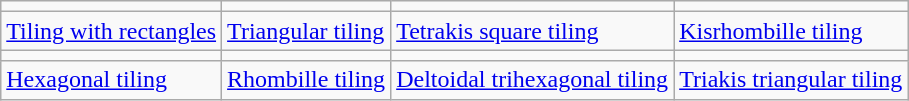<table class="wikitable">
<tr>
<td></td>
<td></td>
<td></td>
<td></td>
</tr>
<tr>
<td><a href='#'>Tiling with rectangles</a></td>
<td><a href='#'>Triangular tiling</a></td>
<td><a href='#'>Tetrakis square tiling</a></td>
<td><a href='#'>Kisrhombille tiling</a></td>
</tr>
<tr>
<td></td>
<td></td>
<td></td>
<td></td>
</tr>
<tr>
<td><a href='#'>Hexagonal tiling</a></td>
<td><a href='#'>Rhombille tiling</a></td>
<td><a href='#'>Deltoidal trihexagonal tiling</a></td>
<td><a href='#'>Triakis triangular tiling</a></td>
</tr>
</table>
